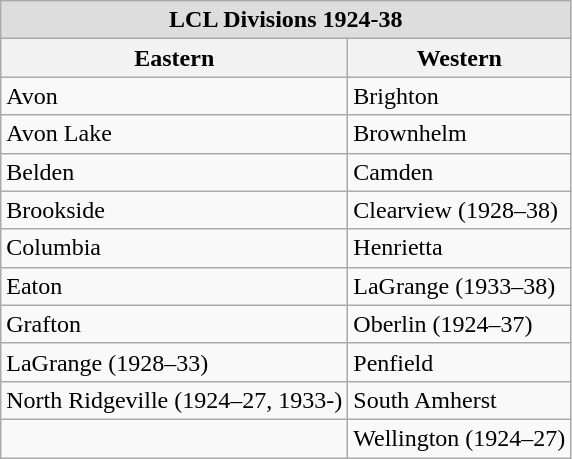<table class="wikitable">
<tr>
<th colspan="4" style="background:#ddd;">LCL Divisions 1924-38</th>
</tr>
<tr>
<th>Eastern</th>
<th>Western</th>
</tr>
<tr>
<td>Avon</td>
<td>Brighton</td>
</tr>
<tr>
<td>Avon Lake</td>
<td>Brownhelm</td>
</tr>
<tr>
<td>Belden</td>
<td>Camden</td>
</tr>
<tr>
<td>Brookside</td>
<td>Clearview (1928–38)</td>
</tr>
<tr>
<td>Columbia</td>
<td>Henrietta</td>
</tr>
<tr>
<td>Eaton</td>
<td>LaGrange (1933–38)</td>
</tr>
<tr>
<td>Grafton</td>
<td>Oberlin (1924–37)</td>
</tr>
<tr>
<td>LaGrange (1928–33)</td>
<td>Penfield</td>
</tr>
<tr>
<td>North Ridgeville (1924–27, 1933-)</td>
<td>South Amherst</td>
</tr>
<tr>
<td></td>
<td>Wellington (1924–27)</td>
</tr>
</table>
